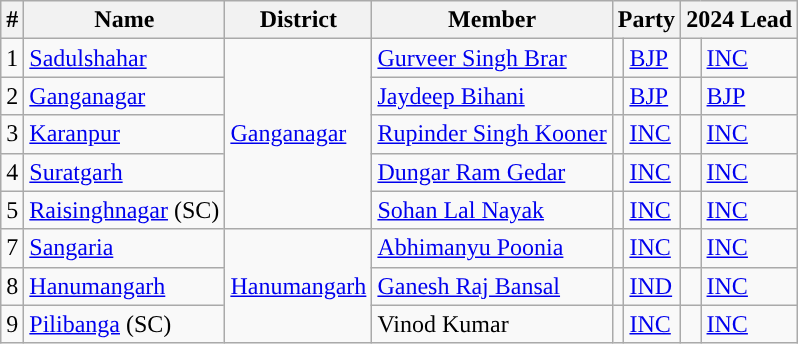<table class="wikitable">
<tr>
<th>#</th>
<th>Name</th>
<th>District</th>
<th>Member</th>
<th colspan="2">Party</th>
<th colspan="2">2024 Lead</th>
</tr>
<tr>
<td>1</td>
<td><a href='#'>Sadulshahar</a></td>
<td rowspan="5"><a href='#'>Ganganagar</a></td>
<td><a href='#'>Gurveer Singh Brar</a></td>
<td style="background-color: "></td>
<td><a href='#'>BJP</a></td>
<td style="background-color: "></td>
<td><a href='#'>INC</a></td>
</tr>
<tr>
<td>2</td>
<td><a href='#'>Ganganagar</a></td>
<td><a href='#'>Jaydeep Bihani</a></td>
<td style="background-color: "></td>
<td><a href='#'>BJP</a></td>
<td style="background-color: "></td>
<td><a href='#'>BJP</a></td>
</tr>
<tr>
<td>3</td>
<td><a href='#'>Karanpur</a></td>
<td><a href='#'>Rupinder Singh Kooner</a></td>
<td style="background-color: "></td>
<td><a href='#'>INC</a></td>
<td style="background-color: "></td>
<td><a href='#'>INC</a></td>
</tr>
<tr>
<td>4</td>
<td><a href='#'>Suratgarh</a></td>
<td><a href='#'>Dungar Ram Gedar</a></td>
<td style="background-color: "></td>
<td><a href='#'>INC</a></td>
<td style="background-color: "></td>
<td><a href='#'>INC</a></td>
</tr>
<tr>
<td>5</td>
<td><a href='#'>Raisinghnagar</a> (SC)</td>
<td><a href='#'>Sohan Lal Nayak</a></td>
<td style="background-color: "></td>
<td><a href='#'>INC</a></td>
<td style="background-color: "></td>
<td><a href='#'>INC</a></td>
</tr>
<tr>
<td>7</td>
<td><a href='#'>Sangaria</a></td>
<td rowspan="3"><a href='#'>Hanumangarh</a></td>
<td><a href='#'>Abhimanyu Poonia</a></td>
<td style="background-color: "></td>
<td><a href='#'>INC</a></td>
<td style="background-color: "></td>
<td><a href='#'>INC</a></td>
</tr>
<tr>
<td>8</td>
<td><a href='#'>Hanumangarh</a></td>
<td><a href='#'>Ganesh Raj Bansal</a></td>
<td style="background-color: "></td>
<td><a href='#'>IND</a></td>
<td style="background-color: "></td>
<td><a href='#'>INC</a></td>
</tr>
<tr>
<td>9</td>
<td><a href='#'>Pilibanga</a> (SC)</td>
<td>Vinod Kumar</td>
<td style="background-color: "></td>
<td><a href='#'>INC</a></td>
<td style="background-color: "></td>
<td><a href='#'>INC</a></td>
</tr>
</table>
